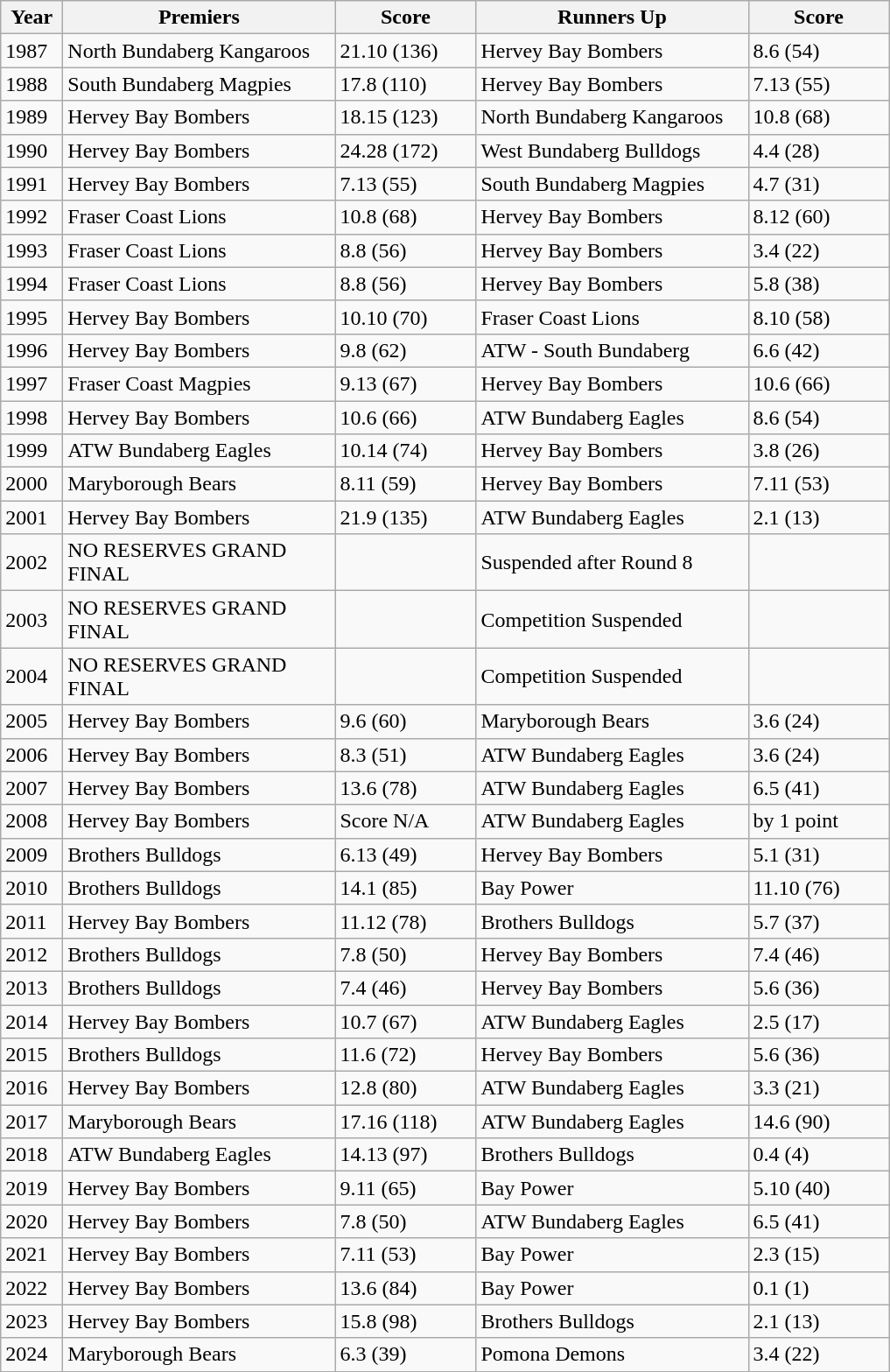<table class="wikitable sortable">
<tr>
<th width = "40">Year</th>
<th width = "200">Premiers</th>
<th width = "100">Score</th>
<th width = "200">Runners Up</th>
<th width = "100">Score</th>
</tr>
<tr>
<td>1987</td>
<td>North Bundaberg Kangaroos</td>
<td>21.10 (136)</td>
<td>Hervey Bay Bombers</td>
<td>8.6 (54)</td>
</tr>
<tr>
<td>1988</td>
<td>South Bundaberg Magpies</td>
<td>17.8 (110)</td>
<td>Hervey Bay Bombers</td>
<td>7.13 (55)</td>
</tr>
<tr>
<td>1989</td>
<td>Hervey Bay Bombers</td>
<td>18.15 (123)</td>
<td>North Bundaberg Kangaroos</td>
<td>10.8 (68)</td>
</tr>
<tr>
<td>1990</td>
<td>Hervey Bay Bombers</td>
<td>24.28 (172)</td>
<td>West Bundaberg Bulldogs</td>
<td>4.4 (28)</td>
</tr>
<tr>
<td>1991</td>
<td>Hervey Bay Bombers</td>
<td>7.13 (55)</td>
<td>South Bundaberg Magpies</td>
<td>4.7 (31)</td>
</tr>
<tr>
<td>1992</td>
<td>Fraser Coast Lions</td>
<td>10.8 (68)</td>
<td>Hervey Bay Bombers</td>
<td>8.12 (60)</td>
</tr>
<tr>
<td>1993</td>
<td>Fraser Coast Lions</td>
<td>8.8 (56)</td>
<td>Hervey Bay Bombers</td>
<td>3.4 (22)</td>
</tr>
<tr>
<td>1994</td>
<td>Fraser Coast Lions</td>
<td>8.8 (56)</td>
<td>Hervey Bay Bombers</td>
<td>5.8 (38)</td>
</tr>
<tr>
<td>1995</td>
<td>Hervey Bay Bombers</td>
<td>10.10 (70)</td>
<td>Fraser Coast Lions</td>
<td>8.10 (58)</td>
</tr>
<tr>
<td>1996</td>
<td>Hervey Bay Bombers</td>
<td>9.8 (62)</td>
<td>ATW - South Bundaberg</td>
<td>6.6 (42)</td>
</tr>
<tr>
<td>1997</td>
<td>Fraser Coast Magpies</td>
<td>9.13 (67)</td>
<td>Hervey Bay Bombers</td>
<td>10.6 (66)</td>
</tr>
<tr>
<td>1998</td>
<td>Hervey Bay Bombers</td>
<td>10.6 (66)</td>
<td>ATW Bundaberg Eagles</td>
<td>8.6 (54)</td>
</tr>
<tr>
<td>1999</td>
<td>ATW Bundaberg Eagles</td>
<td>10.14 (74)</td>
<td>Hervey Bay Bombers</td>
<td>3.8 (26)</td>
</tr>
<tr>
<td>2000</td>
<td>Maryborough Bears</td>
<td>8.11 (59)</td>
<td>Hervey Bay Bombers</td>
<td>7.11 (53)</td>
</tr>
<tr>
<td>2001</td>
<td>Hervey Bay Bombers</td>
<td>21.9 (135)</td>
<td>ATW Bundaberg Eagles</td>
<td>2.1 (13)</td>
</tr>
<tr>
<td>2002</td>
<td>NO RESERVES GRAND FINAL</td>
<td></td>
<td>Suspended after Round 8</td>
<td></td>
</tr>
<tr>
<td>2003</td>
<td>NO RESERVES GRAND FINAL</td>
<td></td>
<td>Competition Suspended</td>
<td></td>
</tr>
<tr>
<td>2004</td>
<td>NO RESERVES GRAND FINAL</td>
<td></td>
<td>Competition Suspended</td>
<td></td>
</tr>
<tr>
<td>2005</td>
<td>Hervey Bay Bombers</td>
<td>9.6 (60)</td>
<td>Maryborough Bears</td>
<td>3.6 (24)</td>
</tr>
<tr>
<td>2006</td>
<td>Hervey Bay Bombers</td>
<td>8.3 (51)</td>
<td>ATW Bundaberg Eagles</td>
<td>3.6 (24)</td>
</tr>
<tr>
<td>2007</td>
<td>Hervey Bay Bombers</td>
<td>13.6 (78)</td>
<td>ATW Bundaberg Eagles</td>
<td>6.5 (41)</td>
</tr>
<tr>
<td>2008</td>
<td>Hervey Bay Bombers</td>
<td>Score N/A</td>
<td>ATW Bundaberg Eagles</td>
<td>by 1 point</td>
</tr>
<tr>
<td>2009</td>
<td>Brothers Bulldogs</td>
<td>6.13 (49)</td>
<td>Hervey Bay Bombers</td>
<td>5.1 (31)</td>
</tr>
<tr>
<td>2010</td>
<td>Brothers Bulldogs</td>
<td>14.1 (85)</td>
<td>Bay Power</td>
<td>11.10 (76)</td>
</tr>
<tr>
<td>2011</td>
<td>Hervey Bay Bombers</td>
<td>11.12 (78)</td>
<td>Brothers Bulldogs</td>
<td>5.7 (37)</td>
</tr>
<tr>
<td>2012</td>
<td>Brothers Bulldogs</td>
<td>7.8 (50)</td>
<td>Hervey Bay Bombers</td>
<td>7.4 (46)</td>
</tr>
<tr>
<td>2013</td>
<td>Brothers Bulldogs</td>
<td>7.4 (46)</td>
<td>Hervey Bay Bombers</td>
<td>5.6 (36)</td>
</tr>
<tr>
<td>2014</td>
<td>Hervey Bay Bombers</td>
<td>10.7 (67)</td>
<td>ATW Bundaberg Eagles</td>
<td>2.5 (17)</td>
</tr>
<tr>
<td>2015</td>
<td>Brothers Bulldogs</td>
<td>11.6 (72)</td>
<td>Hervey Bay Bombers</td>
<td>5.6 (36)</td>
</tr>
<tr>
<td>2016</td>
<td>Hervey Bay Bombers</td>
<td>12.8 (80)</td>
<td>ATW Bundaberg Eagles</td>
<td>3.3 (21)</td>
</tr>
<tr>
<td>2017</td>
<td>Maryborough Bears</td>
<td>17.16 (118)</td>
<td>ATW Bundaberg Eagles</td>
<td>14.6 (90)</td>
</tr>
<tr>
<td>2018</td>
<td>ATW Bundaberg Eagles</td>
<td>14.13 (97)</td>
<td>Brothers Bulldogs</td>
<td>0.4 (4)</td>
</tr>
<tr>
<td>2019</td>
<td>Hervey Bay Bombers</td>
<td>9.11 (65)</td>
<td>Bay Power</td>
<td>5.10 (40)</td>
</tr>
<tr>
<td>2020</td>
<td>Hervey Bay Bombers</td>
<td>7.8 (50)</td>
<td>ATW Bundaberg Eagles</td>
<td>6.5 (41)</td>
</tr>
<tr>
<td>2021</td>
<td>Hervey Bay Bombers</td>
<td>7.11 (53)</td>
<td>Bay Power</td>
<td>2.3 (15)</td>
</tr>
<tr>
<td>2022</td>
<td>Hervey Bay Bombers</td>
<td>13.6 (84)</td>
<td>Bay Power</td>
<td>0.1 (1)</td>
</tr>
<tr>
<td>2023</td>
<td>Hervey Bay Bombers</td>
<td>15.8 (98)</td>
<td>Brothers Bulldogs</td>
<td>2.1 (13)</td>
</tr>
<tr>
<td>2024</td>
<td>Maryborough Bears</td>
<td>6.3 (39)</td>
<td>Pomona Demons</td>
<td>3.4 (22)</td>
</tr>
</table>
